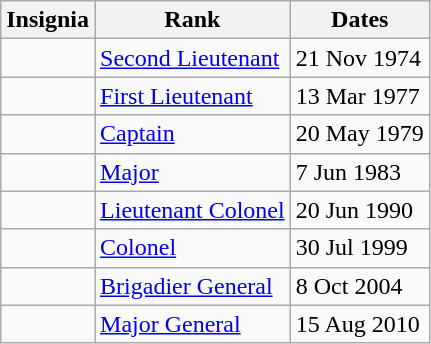<table class="wikitable">
<tr>
<th>Insignia</th>
<th>Rank</th>
<th>Dates</th>
</tr>
<tr>
<td></td>
<td><a href='#'>Second Lieutenant</a></td>
<td>21 Nov 1974</td>
</tr>
<tr>
<td></td>
<td><a href='#'>First Lieutenant</a></td>
<td>13 Mar 1977</td>
</tr>
<tr>
<td></td>
<td><a href='#'>Captain</a></td>
<td>20 May 1979</td>
</tr>
<tr>
<td></td>
<td><a href='#'>Major</a></td>
<td>7 Jun 1983</td>
</tr>
<tr>
<td></td>
<td><a href='#'>Lieutenant Colonel</a></td>
<td>20 Jun 1990</td>
</tr>
<tr>
<td></td>
<td><a href='#'>Colonel</a></td>
<td>30 Jul 1999</td>
</tr>
<tr>
<td></td>
<td><a href='#'>Brigadier General</a></td>
<td>8 Oct 2004</td>
</tr>
<tr>
<td></td>
<td><a href='#'>Major General</a></td>
<td>15 Aug 2010</td>
</tr>
</table>
